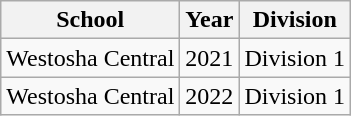<table class="wikitable">
<tr>
<th>School</th>
<th>Year</th>
<th>Division</th>
</tr>
<tr>
<td>Westosha Central</td>
<td>2021</td>
<td>Division 1</td>
</tr>
<tr>
<td>Westosha Central</td>
<td>2022</td>
<td>Division 1</td>
</tr>
</table>
